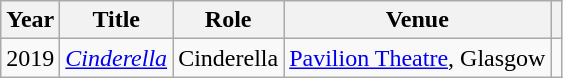<table class="wikitable">
<tr>
<th>Year</th>
<th>Title</th>
<th>Role</th>
<th>Venue</th>
<th></th>
</tr>
<tr>
<td>2019</td>
<td><em><a href='#'>Cinderella</a></em></td>
<td>Cinderella</td>
<td><a href='#'>Pavilion Theatre</a>, Glasgow</td>
<td></td>
</tr>
</table>
